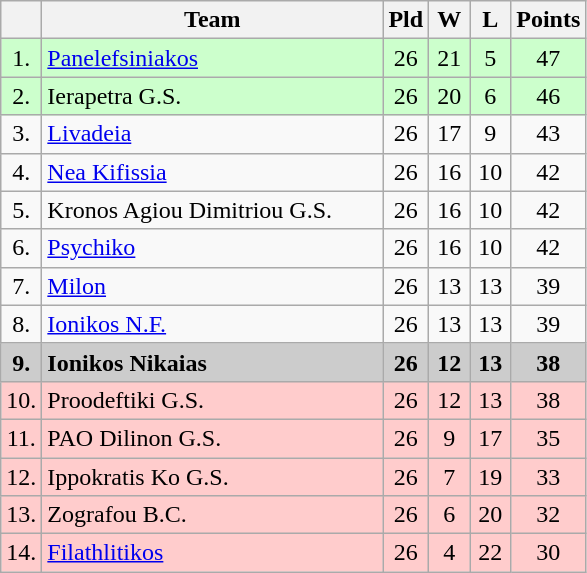<table class="wikitable" style="text-align:center">
<tr>
<th width=15></th>
<th width=220>Team</th>
<th width=20>Pld</th>
<th width=20>W</th>
<th width=20>L</th>
<th width=20>Points</th>
</tr>
<tr style="background: #ccffcc;">
<td>1.</td>
<td align=left><a href='#'>Panelefsiniakos</a></td>
<td>26</td>
<td>21</td>
<td>5</td>
<td>47</td>
</tr>
<tr style="background: #ccffcc;">
<td>2.</td>
<td align=left>Ierapetra G.S.</td>
<td>26</td>
<td>20</td>
<td>6</td>
<td>46</td>
</tr>
<tr>
<td>3.</td>
<td align=left><a href='#'>Livadeia</a></td>
<td>26</td>
<td>17</td>
<td>9</td>
<td>43</td>
</tr>
<tr>
<td>4.</td>
<td align=left><a href='#'>Nea Kifissia</a></td>
<td>26</td>
<td>16</td>
<td>10</td>
<td>42</td>
</tr>
<tr>
<td>5.</td>
<td align=left>Kronos Agiou Dimitriou G.S.</td>
<td>26</td>
<td>16</td>
<td>10</td>
<td>42</td>
</tr>
<tr>
<td>6.</td>
<td align=left><a href='#'>Psychiko</a></td>
<td>26</td>
<td>16</td>
<td>10</td>
<td>42</td>
</tr>
<tr>
<td>7.</td>
<td align=left><a href='#'>Milon</a></td>
<td>26</td>
<td>13</td>
<td>13</td>
<td>39</td>
</tr>
<tr>
<td>8.</td>
<td align=left><a href='#'>Ionikos N.F.</a></td>
<td>26</td>
<td>13</td>
<td>13</td>
<td>39</td>
</tr>
<tr style="background: #cccccc;">
<td><strong>9.</strong></td>
<td align=left><strong>Ionikos Nikaias</strong></td>
<td><strong>26</strong></td>
<td><strong>12</strong></td>
<td><strong>13</strong></td>
<td><strong>38</strong></td>
</tr>
<tr style="background: #ffcccc;">
<td>10.</td>
<td align=left>Proodeftiki G.S.</td>
<td>26</td>
<td>12</td>
<td>13</td>
<td>38</td>
</tr>
<tr style="background: #ffcccc;">
<td>11.</td>
<td align=left>PAO Dilinon G.S.</td>
<td>26</td>
<td>9</td>
<td>17</td>
<td>35</td>
</tr>
<tr style="background: #ffcccc;">
<td>12.</td>
<td align=left>Ippokratis Ko G.S.</td>
<td>26</td>
<td>7</td>
<td>19</td>
<td>33</td>
</tr>
<tr style="background: #ffcccc;">
<td>13.</td>
<td align=left>Zografou B.C.</td>
<td>26</td>
<td>6</td>
<td>20</td>
<td>32</td>
</tr>
<tr style="background: #ffcccc;">
<td>14.</td>
<td align=left><a href='#'>Filathlitikos</a></td>
<td>26</td>
<td>4</td>
<td>22</td>
<td>30</td>
</tr>
</table>
